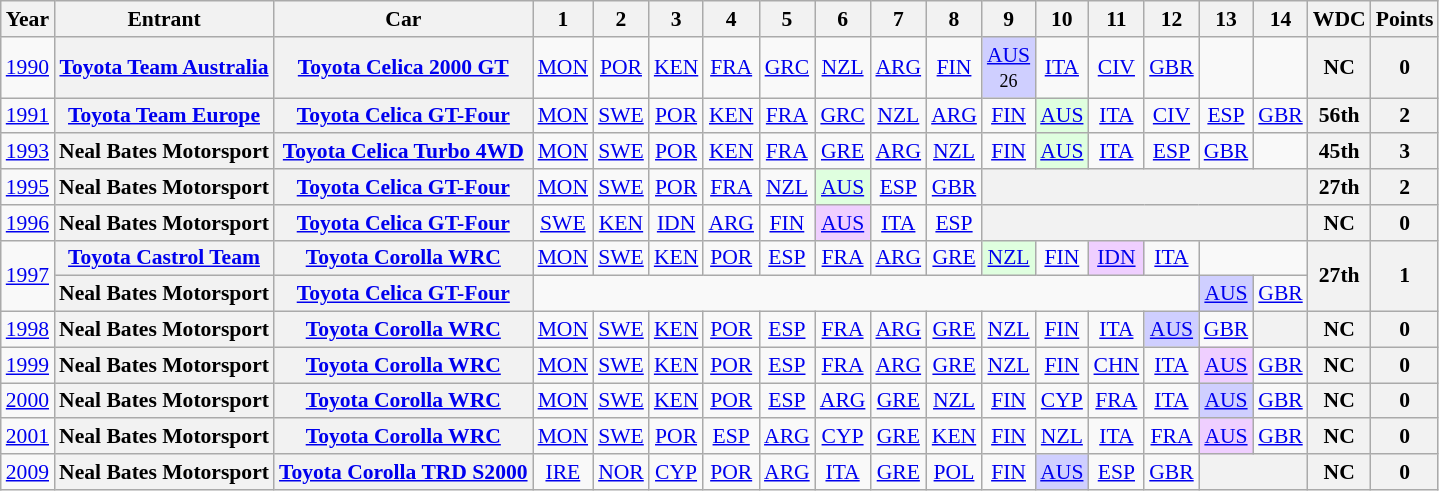<table class="wikitable" style="text-align:center; font-size:90%">
<tr>
<th>Year</th>
<th>Entrant</th>
<th>Car</th>
<th>1</th>
<th>2</th>
<th>3</th>
<th>4</th>
<th>5</th>
<th>6</th>
<th>7</th>
<th>8</th>
<th>9</th>
<th>10</th>
<th>11</th>
<th>12</th>
<th>13</th>
<th>14</th>
<th>WDC</th>
<th>Points</th>
</tr>
<tr>
<td><a href='#'>1990</a></td>
<th><a href='#'>Toyota Team Australia</a></th>
<th><a href='#'>Toyota Celica 2000 GT</a></th>
<td><a href='#'>MON</a></td>
<td><a href='#'>POR</a></td>
<td><a href='#'>KEN</a></td>
<td><a href='#'>FRA</a></td>
<td><a href='#'>GRC</a></td>
<td><a href='#'>NZL</a></td>
<td><a href='#'>ARG</a></td>
<td><a href='#'>FIN</a></td>
<td style="background:#CFCFFF;"><a href='#'>AUS</a><br><small>26</small></td>
<td><a href='#'>ITA</a></td>
<td><a href='#'>CIV</a></td>
<td><a href='#'>GBR</a></td>
<td></td>
<td></td>
<th>NC</th>
<th>0</th>
</tr>
<tr>
<td><a href='#'>1991</a></td>
<th><a href='#'>Toyota Team Europe</a></th>
<th><a href='#'>Toyota Celica GT-Four</a></th>
<td><a href='#'>MON</a></td>
<td><a href='#'>SWE</a></td>
<td><a href='#'>POR</a></td>
<td><a href='#'>KEN</a></td>
<td><a href='#'>FRA</a></td>
<td><a href='#'>GRC</a></td>
<td><a href='#'>NZL</a></td>
<td><a href='#'>ARG</a></td>
<td><a href='#'>FIN</a></td>
<td style="background:#DFFFDF;"><a href='#'>AUS</a><br></td>
<td><a href='#'>ITA</a></td>
<td><a href='#'>CIV</a></td>
<td><a href='#'>ESP</a></td>
<td><a href='#'>GBR</a></td>
<th>56th</th>
<th>2</th>
</tr>
<tr>
<td><a href='#'>1993</a></td>
<th>Neal Bates Motorsport</th>
<th><a href='#'>Toyota Celica Turbo 4WD</a></th>
<td><a href='#'>MON</a></td>
<td><a href='#'>SWE</a></td>
<td><a href='#'>POR</a></td>
<td><a href='#'>KEN</a></td>
<td><a href='#'>FRA</a></td>
<td><a href='#'>GRE</a></td>
<td><a href='#'>ARG</a></td>
<td><a href='#'>NZL</a></td>
<td><a href='#'>FIN</a></td>
<td style="background:#DFFFDF;"><a href='#'>AUS</a><br></td>
<td><a href='#'>ITA</a></td>
<td><a href='#'>ESP</a></td>
<td><a href='#'>GBR</a></td>
<td></td>
<th>45th</th>
<th>3</th>
</tr>
<tr>
<td><a href='#'>1995</a></td>
<th>Neal Bates Motorsport</th>
<th><a href='#'>Toyota Celica GT-Four</a></th>
<td><a href='#'>MON</a></td>
<td><a href='#'>SWE</a></td>
<td><a href='#'>POR</a></td>
<td><a href='#'>FRA</a></td>
<td><a href='#'>NZL</a></td>
<td style="background:#DFFFDF;"><a href='#'>AUS</a><br></td>
<td><a href='#'>ESP</a></td>
<td><a href='#'>GBR</a></td>
<th colspan=6></th>
<th>27th</th>
<th>2</th>
</tr>
<tr>
<td><a href='#'>1996</a></td>
<th>Neal Bates Motorsport</th>
<th><a href='#'>Toyota Celica GT-Four</a></th>
<td><a href='#'>SWE</a></td>
<td><a href='#'>KEN</a></td>
<td><a href='#'>IDN</a></td>
<td><a href='#'>ARG</a></td>
<td><a href='#'>FIN</a></td>
<td style="background:#EFCFFF;"><a href='#'>AUS</a><br></td>
<td><a href='#'>ITA</a></td>
<td><a href='#'>ESP</a></td>
<th colspan=6></th>
<th>NC</th>
<th>0</th>
</tr>
<tr>
<td rowspan=2><a href='#'>1997</a></td>
<th><a href='#'>Toyota Castrol Team</a></th>
<th><a href='#'>Toyota Corolla WRC</a></th>
<td><a href='#'>MON</a></td>
<td><a href='#'>SWE</a></td>
<td><a href='#'>KEN</a></td>
<td><a href='#'>POR</a></td>
<td><a href='#'>ESP</a></td>
<td><a href='#'>FRA</a></td>
<td><a href='#'>ARG</a></td>
<td><a href='#'>GRE</a></td>
<td style="background:#dfffdf;"><a href='#'>NZL</a><br></td>
<td><a href='#'>FIN</a></td>
<td style="background:#EFCFFF;"><a href='#'>IDN</a><br></td>
<td><a href='#'>ITA</a></td>
<td colspan=2></td>
<th rowspan=2>27th</th>
<th rowspan=2>1</th>
</tr>
<tr>
<th>Neal Bates Motorsport</th>
<th><a href='#'>Toyota Celica GT-Four</a></th>
<td colspan=12></td>
<td style="background:#cfcfff;"><a href='#'>AUS</a><br></td>
<td><a href='#'>GBR</a></td>
</tr>
<tr>
<td><a href='#'>1998</a></td>
<th>Neal Bates Motorsport</th>
<th><a href='#'>Toyota Corolla WRC</a></th>
<td><a href='#'>MON</a></td>
<td><a href='#'>SWE</a></td>
<td><a href='#'>KEN</a></td>
<td><a href='#'>POR</a></td>
<td><a href='#'>ESP</a></td>
<td><a href='#'>FRA</a></td>
<td><a href='#'>ARG</a></td>
<td><a href='#'>GRE</a></td>
<td><a href='#'>NZL</a></td>
<td><a href='#'>FIN</a></td>
<td><a href='#'>ITA</a></td>
<td style="background:#cfcfff;"><a href='#'>AUS</a><br></td>
<td><a href='#'>GBR</a></td>
<th></th>
<th>NC</th>
<th>0</th>
</tr>
<tr>
<td><a href='#'>1999</a></td>
<th>Neal Bates Motorsport</th>
<th><a href='#'>Toyota Corolla WRC</a></th>
<td><a href='#'>MON</a></td>
<td><a href='#'>SWE</a></td>
<td><a href='#'>KEN</a></td>
<td><a href='#'>POR</a></td>
<td><a href='#'>ESP</a></td>
<td><a href='#'>FRA</a></td>
<td><a href='#'>ARG</a></td>
<td><a href='#'>GRE</a></td>
<td><a href='#'>NZL</a></td>
<td><a href='#'>FIN</a></td>
<td><a href='#'>CHN</a></td>
<td><a href='#'>ITA</a></td>
<td style="background:#EFCFFF;"><a href='#'>AUS</a><br></td>
<td><a href='#'>GBR</a></td>
<th>NC</th>
<th>0</th>
</tr>
<tr>
<td><a href='#'>2000</a></td>
<th>Neal Bates Motorsport</th>
<th><a href='#'>Toyota Corolla WRC</a></th>
<td><a href='#'>MON</a></td>
<td><a href='#'>SWE</a></td>
<td><a href='#'>KEN</a></td>
<td><a href='#'>POR</a></td>
<td><a href='#'>ESP</a></td>
<td><a href='#'>ARG</a></td>
<td><a href='#'>GRE</a></td>
<td><a href='#'>NZL</a></td>
<td><a href='#'>FIN</a></td>
<td><a href='#'>CYP</a></td>
<td><a href='#'>FRA</a></td>
<td><a href='#'>ITA</a></td>
<td style="background:#cfcfff;"><a href='#'>AUS</a><br></td>
<td><a href='#'>GBR</a></td>
<th>NC</th>
<th>0</th>
</tr>
<tr>
<td><a href='#'>2001</a></td>
<th>Neal Bates Motorsport</th>
<th><a href='#'>Toyota Corolla WRC</a></th>
<td><a href='#'>MON</a></td>
<td><a href='#'>SWE</a></td>
<td><a href='#'>POR</a></td>
<td><a href='#'>ESP</a></td>
<td><a href='#'>ARG</a></td>
<td><a href='#'>CYP</a></td>
<td><a href='#'>GRE</a></td>
<td><a href='#'>KEN</a></td>
<td><a href='#'>FIN</a></td>
<td><a href='#'>NZL</a></td>
<td><a href='#'>ITA</a></td>
<td><a href='#'>FRA</a></td>
<td style="background:#EFCFFF;"><a href='#'>AUS</a><br></td>
<td><a href='#'>GBR</a></td>
<th>NC</th>
<th>0</th>
</tr>
<tr>
<td><a href='#'>2009</a></td>
<th>Neal Bates Motorsport</th>
<th><a href='#'>Toyota Corolla TRD S2000</a></th>
<td><a href='#'>IRE</a></td>
<td><a href='#'>NOR</a></td>
<td><a href='#'>CYP</a></td>
<td><a href='#'>POR</a></td>
<td><a href='#'>ARG</a></td>
<td><a href='#'>ITA</a></td>
<td><a href='#'>GRE</a></td>
<td><a href='#'>POL</a></td>
<td><a href='#'>FIN</a></td>
<td style="background:#cfcfff;"><a href='#'>AUS</a><br></td>
<td><a href='#'>ESP</a></td>
<td><a href='#'>GBR</a></td>
<th colspan=2></th>
<th>NC</th>
<th>0</th>
</tr>
</table>
